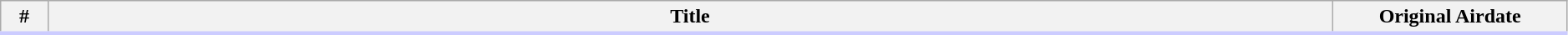<table class="wikitable" width="99%">
<tr style="border-bottom:3px solid #CCF">
<th width="3%">#</th>
<th>Title</th>
<th width="15%">Original Airdate<br>








</th>
</tr>
</table>
